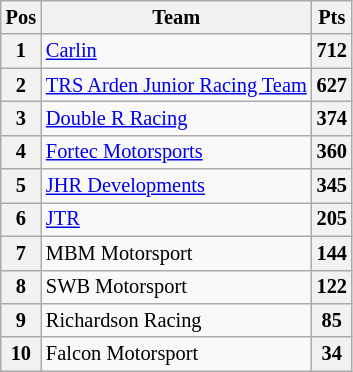<table class="wikitable" style="font-size: 85%; text-align:center">
<tr>
<th>Pos</th>
<th>Team</th>
<th>Pts</th>
</tr>
<tr>
<th>1</th>
<td style="text-align:left"><a href='#'>Carlin</a></td>
<th>712</th>
</tr>
<tr>
<th>2</th>
<td style="text-align:left"><a href='#'>TRS Arden Junior Racing Team</a></td>
<th>627</th>
</tr>
<tr>
<th>3</th>
<td style="text-align:left"><a href='#'>Double R Racing</a></td>
<th>374</th>
</tr>
<tr>
<th>4</th>
<td style="text-align:left"><a href='#'>Fortec Motorsports</a></td>
<th>360</th>
</tr>
<tr>
<th>5</th>
<td style="text-align:left"><a href='#'>JHR Developments</a></td>
<th>345</th>
</tr>
<tr>
<th>6</th>
<td style="text-align:left"><a href='#'>JTR</a></td>
<th>205</th>
</tr>
<tr>
<th>7</th>
<td style="text-align:left">MBM Motorsport</td>
<th>144</th>
</tr>
<tr>
<th>8</th>
<td style="text-align:left">SWB Motorsport</td>
<th>122</th>
</tr>
<tr>
<th>9</th>
<td style="text-align:left">Richardson Racing</td>
<th>85</th>
</tr>
<tr>
<th>10</th>
<td style="text-align:left">Falcon Motorsport</td>
<th>34</th>
</tr>
</table>
